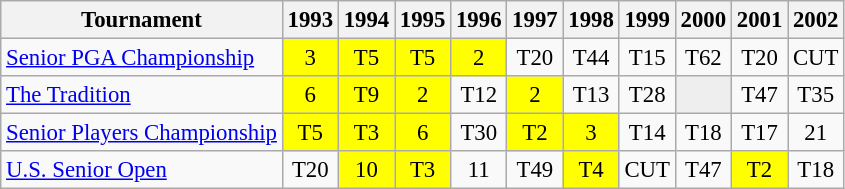<table class="wikitable" style="font-size:95%;text-align:center;">
<tr>
<th>Tournament</th>
<th>1993</th>
<th>1994</th>
<th>1995</th>
<th>1996</th>
<th>1997</th>
<th>1998</th>
<th>1999</th>
<th>2000</th>
<th>2001</th>
<th>2002</th>
</tr>
<tr>
<td align=left><a href='#'>Senior PGA Championship</a></td>
<td style="background:yellow;">3</td>
<td style="background:yellow;">T5</td>
<td style="background:yellow;">T5</td>
<td style="background:yellow;">2</td>
<td>T20</td>
<td>T44</td>
<td>T15</td>
<td>T62</td>
<td>T20</td>
<td>CUT</td>
</tr>
<tr>
<td align=left><a href='#'>The Tradition</a></td>
<td style="background:yellow;">6</td>
<td style="background:yellow;">T9</td>
<td style="background:yellow;">2</td>
<td>T12</td>
<td style="background:yellow;">2</td>
<td>T13</td>
<td>T28</td>
<td style="background:#eeeeee;"></td>
<td>T47</td>
<td>T35</td>
</tr>
<tr>
<td align=left><a href='#'>Senior Players Championship</a></td>
<td style="background:yellow;">T5</td>
<td style="background:yellow;">T3</td>
<td style="background:yellow;">6</td>
<td>T30</td>
<td style="background:yellow;">T2</td>
<td style="background:yellow;">3</td>
<td>T14</td>
<td>T18</td>
<td>T17</td>
<td>21</td>
</tr>
<tr>
<td align=left><a href='#'>U.S. Senior Open</a></td>
<td>T20</td>
<td style="background:yellow;">10</td>
<td style="background:yellow;">T3</td>
<td>11</td>
<td>T49</td>
<td style="background:yellow;">T4</td>
<td>CUT</td>
<td>T47</td>
<td style="background:yellow;">T2</td>
<td>T18</td>
</tr>
</table>
